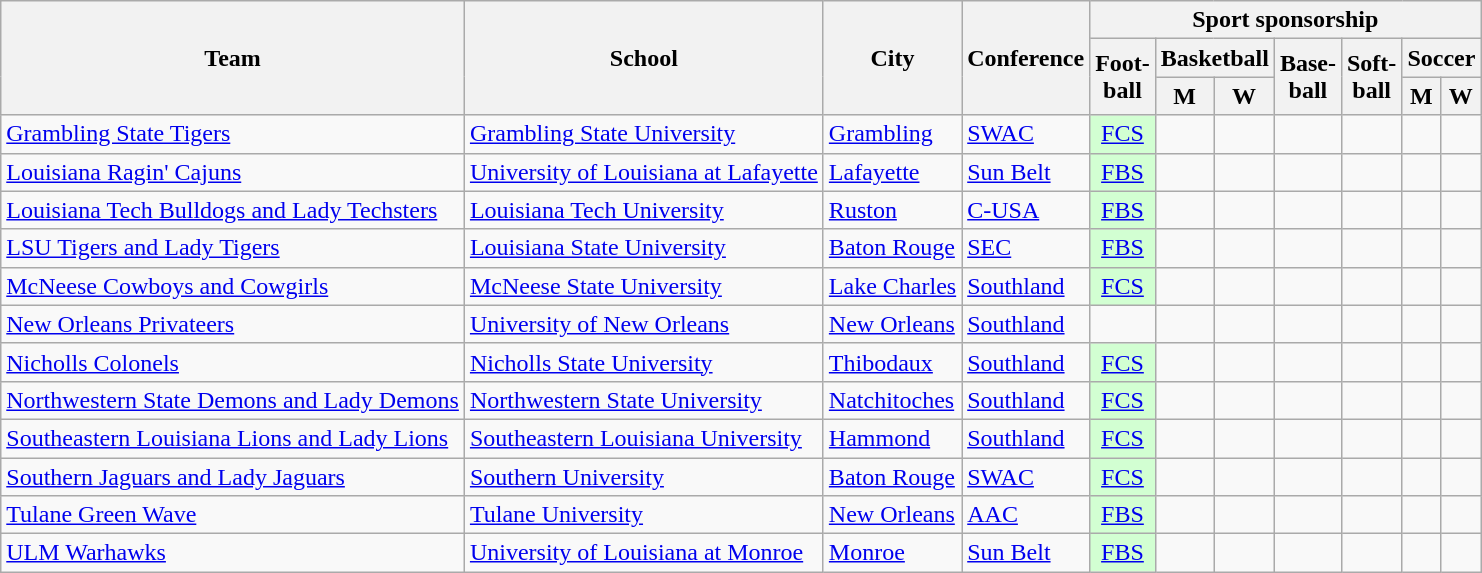<table class="sortable wikitable">
<tr>
<th rowspan=3>Team</th>
<th rowspan=3>School</th>
<th rowspan=3>City</th>
<th rowspan=3>Conference</th>
<th colspan=7>Sport sponsorship</th>
</tr>
<tr>
<th rowspan=2>Foot-<br>ball</th>
<th colspan=2>Basketball</th>
<th rowspan=2>Base-<br>ball</th>
<th rowspan=2>Soft-<br>ball</th>
<th colspan=2>Soccer</th>
</tr>
<tr>
<th>M</th>
<th>W</th>
<th>M</th>
<th>W</th>
</tr>
<tr>
<td><a href='#'>Grambling State Tigers</a></td>
<td><a href='#'>Grambling State University</a></td>
<td><a href='#'>Grambling</a></td>
<td><a href='#'>SWAC</a></td>
<td style="background:#D2FFD2; text-align:center"><a href='#'>FCS</a></td>
<td></td>
<td></td>
<td></td>
<td></td>
<td></td>
<td></td>
</tr>
<tr>
<td><a href='#'>Louisiana Ragin' Cajuns</a></td>
<td><a href='#'>University of Louisiana at Lafayette</a></td>
<td><a href='#'>Lafayette</a></td>
<td><a href='#'>Sun Belt</a></td>
<td style="background:#D2FFD2; text-align:center"><a href='#'>FBS</a></td>
<td></td>
<td></td>
<td></td>
<td></td>
<td></td>
<td></td>
</tr>
<tr>
<td><a href='#'>Louisiana Tech Bulldogs and Lady Techsters</a></td>
<td><a href='#'>Louisiana Tech University</a></td>
<td><a href='#'>Ruston</a></td>
<td><a href='#'>C-USA</a></td>
<td style="background:#D2FFD2; text-align:center"><a href='#'>FBS</a></td>
<td></td>
<td></td>
<td></td>
<td></td>
<td></td>
<td></td>
</tr>
<tr>
<td><a href='#'>LSU Tigers and Lady Tigers</a></td>
<td><a href='#'>Louisiana State University</a></td>
<td><a href='#'>Baton Rouge</a></td>
<td><a href='#'>SEC</a></td>
<td style="background:#D2FFD2; text-align:center"><a href='#'>FBS</a></td>
<td></td>
<td></td>
<td></td>
<td></td>
<td></td>
<td></td>
</tr>
<tr>
<td><a href='#'>McNeese Cowboys and Cowgirls</a></td>
<td><a href='#'>McNeese State University</a></td>
<td><a href='#'>Lake Charles</a></td>
<td><a href='#'>Southland</a></td>
<td style="background:#D2FFD2; text-align:center"><a href='#'>FCS</a></td>
<td></td>
<td></td>
<td></td>
<td></td>
<td></td>
<td></td>
</tr>
<tr>
<td><a href='#'>New Orleans Privateers</a></td>
<td><a href='#'>University of New Orleans</a></td>
<td><a href='#'>New Orleans</a></td>
<td><a href='#'>Southland</a></td>
<td></td>
<td></td>
<td></td>
<td></td>
<td></td>
<td></td>
<td></td>
</tr>
<tr>
<td><a href='#'>Nicholls Colonels</a></td>
<td><a href='#'>Nicholls State University</a></td>
<td><a href='#'>Thibodaux</a></td>
<td><a href='#'>Southland</a></td>
<td style="background:#D2FFD2; text-align:center"><a href='#'>FCS</a></td>
<td></td>
<td></td>
<td></td>
<td></td>
<td></td>
<td></td>
</tr>
<tr>
<td><a href='#'>Northwestern State Demons and Lady Demons</a></td>
<td><a href='#'>Northwestern State University</a></td>
<td><a href='#'>Natchitoches</a></td>
<td><a href='#'>Southland</a></td>
<td style="background:#D2FFD2; text-align:center"><a href='#'>FCS</a></td>
<td></td>
<td></td>
<td></td>
<td></td>
<td></td>
<td></td>
</tr>
<tr>
<td><a href='#'>Southeastern Louisiana Lions and Lady Lions</a></td>
<td><a href='#'>Southeastern Louisiana University</a></td>
<td><a href='#'>Hammond</a></td>
<td><a href='#'>Southland</a></td>
<td style="background:#D2FFD2; text-align:center"><a href='#'>FCS</a></td>
<td></td>
<td></td>
<td></td>
<td></td>
<td></td>
<td></td>
</tr>
<tr>
<td><a href='#'>Southern Jaguars and Lady Jaguars</a></td>
<td><a href='#'>Southern University</a></td>
<td><a href='#'>Baton Rouge</a></td>
<td><a href='#'>SWAC</a></td>
<td style="background:#D2FFD2; text-align:center"><a href='#'>FCS</a></td>
<td></td>
<td></td>
<td></td>
<td></td>
<td></td>
<td></td>
</tr>
<tr>
<td><a href='#'>Tulane Green Wave</a></td>
<td><a href='#'>Tulane University</a></td>
<td><a href='#'>New Orleans</a></td>
<td><a href='#'>AAC</a></td>
<td style="background:#D2FFD2; text-align:center"><a href='#'>FBS</a></td>
<td></td>
<td></td>
<td></td>
<td></td>
<td></td>
<td></td>
</tr>
<tr>
<td><a href='#'>ULM Warhawks</a></td>
<td><a href='#'>University of Louisiana at Monroe</a></td>
<td><a href='#'>Monroe</a></td>
<td><a href='#'>Sun Belt</a></td>
<td style="background:#D2FFD2; text-align:center"><a href='#'>FBS</a></td>
<td></td>
<td></td>
<td></td>
<td></td>
<td></td>
<td></td>
</tr>
</table>
